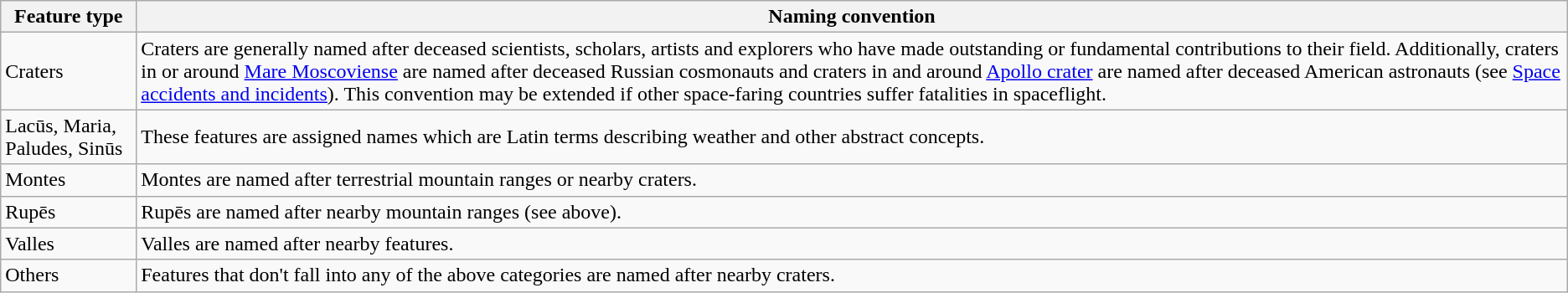<table class="wikitable">
<tr>
<th>Feature type</th>
<th>Naming convention</th>
</tr>
<tr>
<td>Craters</td>
<td>Craters are generally named after deceased scientists, scholars, artists and explorers who have made outstanding or fundamental contributions to their field. Additionally, craters in or around <a href='#'>Mare Moscoviense</a> are named after deceased Russian cosmonauts and craters in and around <a href='#'>Apollo crater</a> are named after deceased American astronauts (see <a href='#'>Space accidents and incidents</a>). This convention may be extended if other space-faring countries suffer fatalities in spaceflight.</td>
</tr>
<tr>
<td>Lacūs, Maria, Paludes, Sinūs</td>
<td>These features are assigned names which are Latin terms describing weather and other abstract concepts.</td>
</tr>
<tr>
<td>Montes</td>
<td>Montes are named after terrestrial mountain ranges or nearby craters.</td>
</tr>
<tr>
<td>Rupēs</td>
<td>Rupēs are named after nearby mountain ranges (see above).</td>
</tr>
<tr>
<td>Valles</td>
<td>Valles are named after nearby features.</td>
</tr>
<tr>
<td>Others</td>
<td>Features that don't fall into any of the above categories are named after nearby craters.</td>
</tr>
</table>
